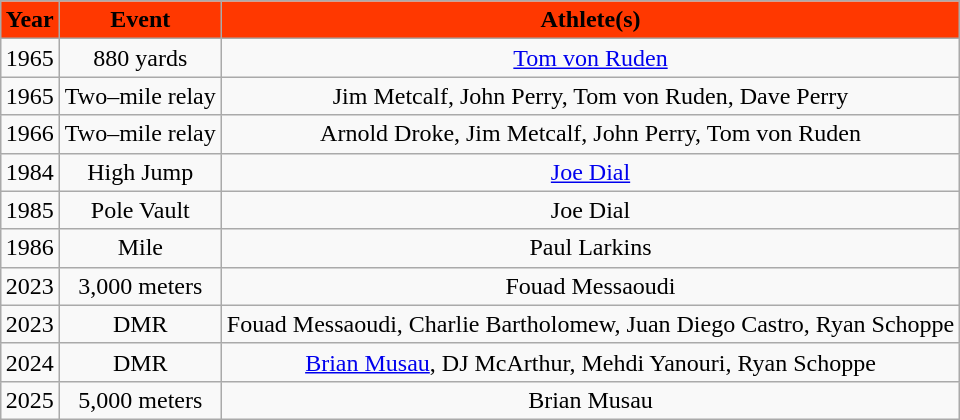<table style="margin: 1em auto 1em auto" class="wikitable sortable">
<tr>
<th style="background:#FF3800;" align="center"><span>Year</span></th>
<th style="background:#FF3800;" align="center"><span>Event</span></th>
<th style="background:#FF3800;" align="center"><span>Athlete(s)</span></th>
</tr>
<tr style="text-align:center;">
<td>1965</td>
<td>880 yards</td>
<td><a href='#'>Tom von Ruden</a></td>
</tr>
<tr style="text-align:center;">
<td>1965</td>
<td>Two–mile relay</td>
<td>Jim Metcalf, John Perry, Tom von Ruden, Dave Perry</td>
</tr>
<tr style="text-align:center;">
<td>1966</td>
<td>Two–mile relay</td>
<td>Arnold Droke, Jim Metcalf, John Perry, Tom von Ruden</td>
</tr>
<tr style="text-align:center;">
<td>1984</td>
<td>High Jump</td>
<td><a href='#'>Joe Dial</a></td>
</tr>
<tr style="text-align:center;">
<td>1985</td>
<td>Pole Vault</td>
<td>Joe Dial</td>
</tr>
<tr style="text-align:center;">
<td>1986</td>
<td>Mile</td>
<td>Paul Larkins</td>
</tr>
<tr style="text-align:center;">
<td>2023</td>
<td>3,000 meters</td>
<td>Fouad Messaoudi</td>
</tr>
<tr style="text-align:center;">
<td>2023</td>
<td>DMR</td>
<td>Fouad Messaoudi, Charlie Bartholomew, Juan Diego Castro, Ryan Schoppe</td>
</tr>
<tr style="text-align:center;">
<td>2024</td>
<td>DMR</td>
<td><a href='#'>Brian Musau</a>, DJ McArthur, Mehdi Yanouri, Ryan Schoppe</td>
</tr>
<tr style="text-align:center;">
<td>2025</td>
<td>5,000 meters</td>
<td>Brian Musau</td>
</tr>
</table>
